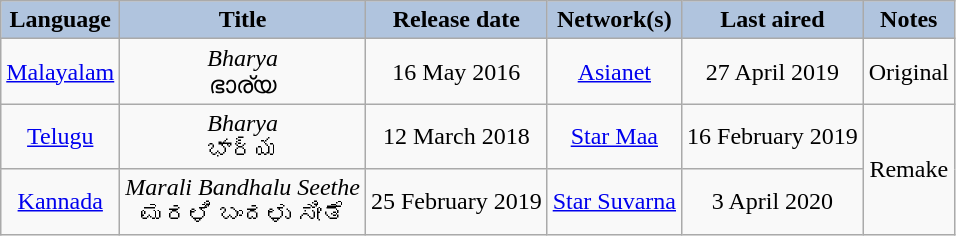<table class="wikitable" style="text-align:center;">
<tr>
<th style="background:LightSteelBlue">Language</th>
<th style="background:LightSteelBlue;">Title</th>
<th style="background:LightSteelBlue;">Release date</th>
<th style="background:LightSteelBlue;">Network(s)</th>
<th style="background:LightSteelBlue;">Last aired</th>
<th style="background:LightSteelBlue;">Notes</th>
</tr>
<tr>
<td><a href='#'>Malayalam</a></td>
<td><em>Bharya</em> <br> ഭാര്യ</td>
<td>16 May 2016</td>
<td><a href='#'>Asianet</a></td>
<td>27 April 2019</td>
<td>Original</td>
</tr>
<tr>
<td><a href='#'>Telugu</a></td>
<td><em>Bharya</em> <br> భార్య</td>
<td>12 March 2018</td>
<td><a href='#'>Star Maa</a></td>
<td>16 February 2019</td>
<td rowspan="2">Remake</td>
</tr>
<tr>
<td><a href='#'>Kannada</a></td>
<td><em>Marali Bandhalu Seethe</em> <br> ಮರಳಿ ಬಂದಳು ಸೀತೆ</td>
<td>25 February 2019</td>
<td><a href='#'>Star Suvarna</a></td>
<td>3 April 2020</td>
</tr>
</table>
